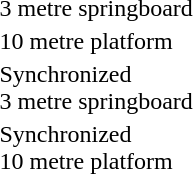<table>
<tr>
<td>3 metre springboard <br></td>
<td><strong></strong></td>
<td></td>
<td></td>
</tr>
<tr>
<td>10 metre platform <br></td>
<td><strong></strong></td>
<td></td>
<td></td>
</tr>
<tr>
<td>Synchronized<br>3 metre springboard <br></td>
<td><strong><br></strong></td>
<td><br></td>
<td><br></td>
</tr>
<tr>
<td>Synchronized<br>10 metre platform <br></td>
<td><strong><br></strong></td>
<td><br></td>
<td><br></td>
</tr>
</table>
